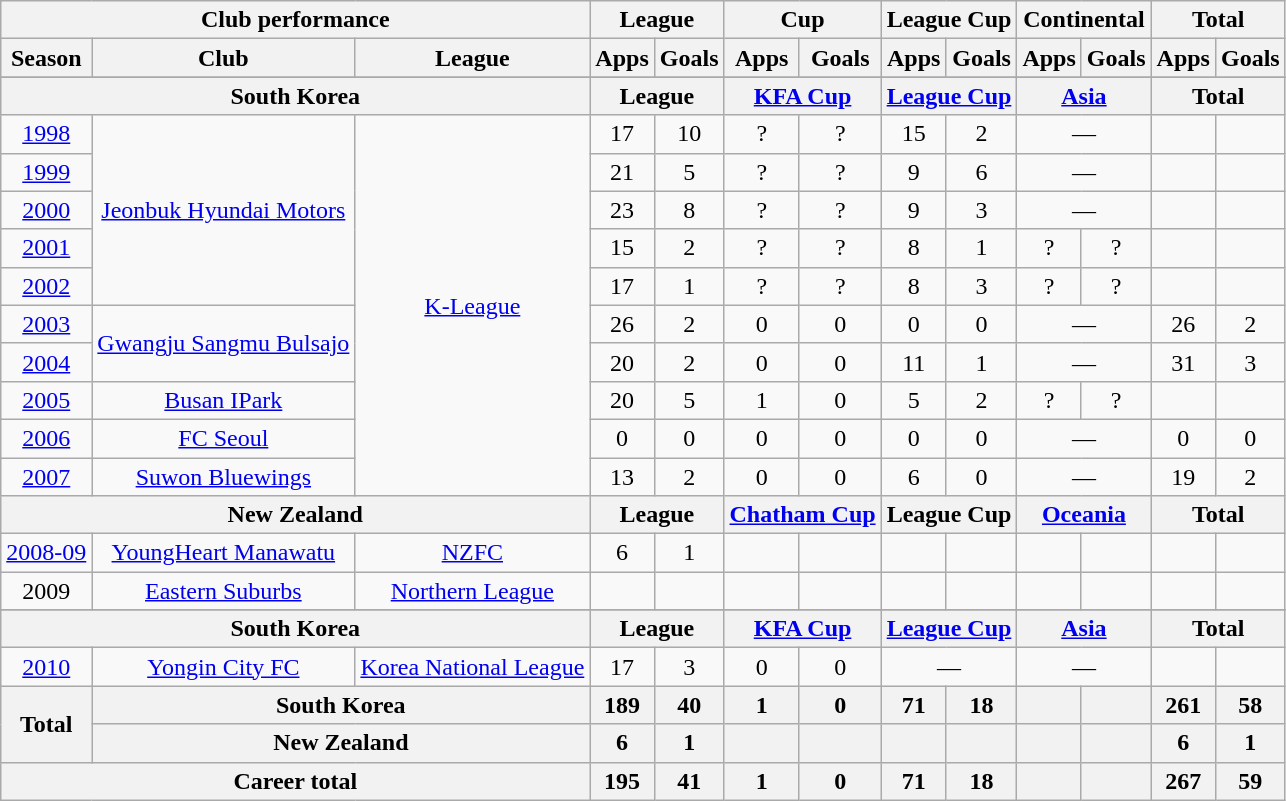<table class="wikitable" style="text-align:center">
<tr>
<th colspan=3>Club performance</th>
<th colspan=2>League</th>
<th colspan=2>Cup</th>
<th colspan=2>League Cup</th>
<th colspan=2>Continental</th>
<th colspan=2>Total</th>
</tr>
<tr>
<th>Season</th>
<th>Club</th>
<th>League</th>
<th>Apps</th>
<th>Goals</th>
<th>Apps</th>
<th>Goals</th>
<th>Apps</th>
<th>Goals</th>
<th>Apps</th>
<th>Goals</th>
<th>Apps</th>
<th>Goals</th>
</tr>
<tr>
</tr>
<tr>
<th colspan=3>South Korea</th>
<th colspan=2>League</th>
<th colspan=2><a href='#'>KFA Cup</a></th>
<th colspan=2><a href='#'>League Cup</a></th>
<th colspan=2><a href='#'>Asia</a></th>
<th colspan=2>Total</th>
</tr>
<tr>
<td><a href='#'>1998</a></td>
<td rowspan="5"><a href='#'>Jeonbuk Hyundai Motors</a></td>
<td rowspan="10"><a href='#'>K-League</a></td>
<td>17</td>
<td>10</td>
<td>?</td>
<td>?</td>
<td>15</td>
<td>2</td>
<td colspan="2">—</td>
<td></td>
<td></td>
</tr>
<tr>
<td><a href='#'>1999</a></td>
<td>21</td>
<td>5</td>
<td>?</td>
<td>?</td>
<td>9</td>
<td>6</td>
<td colspan="2">—</td>
<td></td>
<td></td>
</tr>
<tr>
<td><a href='#'>2000</a></td>
<td>23</td>
<td>8</td>
<td>?</td>
<td>?</td>
<td>9</td>
<td>3</td>
<td colspan="2">—</td>
<td></td>
<td></td>
</tr>
<tr>
<td><a href='#'>2001</a></td>
<td>15</td>
<td>2</td>
<td>?</td>
<td>?</td>
<td>8</td>
<td>1</td>
<td>?</td>
<td>?</td>
<td></td>
<td></td>
</tr>
<tr>
<td><a href='#'>2002</a></td>
<td>17</td>
<td>1</td>
<td>?</td>
<td>?</td>
<td>8</td>
<td>3</td>
<td>?</td>
<td>?</td>
<td></td>
<td></td>
</tr>
<tr>
<td><a href='#'>2003</a></td>
<td rowspan="2"><a href='#'>Gwangju Sangmu Bulsajo</a></td>
<td>26</td>
<td>2</td>
<td>0</td>
<td>0</td>
<td>0</td>
<td>0</td>
<td colspan="2">—</td>
<td>26</td>
<td>2</td>
</tr>
<tr>
<td><a href='#'>2004</a></td>
<td>20</td>
<td>2</td>
<td>0</td>
<td>0</td>
<td>11</td>
<td>1</td>
<td colspan="2">—</td>
<td>31</td>
<td>3</td>
</tr>
<tr>
<td><a href='#'>2005</a></td>
<td><a href='#'>Busan IPark</a></td>
<td>20</td>
<td>5</td>
<td>1</td>
<td>0</td>
<td>5</td>
<td>2</td>
<td>?</td>
<td>?</td>
<td></td>
<td></td>
</tr>
<tr>
<td><a href='#'>2006</a></td>
<td><a href='#'>FC Seoul</a></td>
<td>0</td>
<td>0</td>
<td>0</td>
<td>0</td>
<td>0</td>
<td>0</td>
<td colspan="2">—</td>
<td>0</td>
<td>0</td>
</tr>
<tr>
<td><a href='#'>2007</a></td>
<td><a href='#'>Suwon Bluewings</a></td>
<td>13</td>
<td>2</td>
<td>0</td>
<td>0</td>
<td>6</td>
<td>0</td>
<td colspan="2">—</td>
<td>19</td>
<td>2</td>
</tr>
<tr>
<th colspan=3>New Zealand</th>
<th colspan=2>League</th>
<th colspan=2><a href='#'>Chatham Cup</a></th>
<th colspan=2>League Cup</th>
<th colspan=2><a href='#'>Oceania</a></th>
<th colspan=2>Total</th>
</tr>
<tr>
<td><a href='#'>2008-09</a></td>
<td><a href='#'>YoungHeart Manawatu</a></td>
<td><a href='#'>NZFC</a></td>
<td>6</td>
<td>1</td>
<td></td>
<td></td>
<td></td>
<td></td>
<td></td>
<td></td>
<td></td>
<td></td>
</tr>
<tr>
<td>2009</td>
<td><a href='#'>Eastern Suburbs</a></td>
<td><a href='#'>Northern League</a></td>
<td></td>
<td></td>
<td></td>
<td></td>
<td></td>
<td></td>
<td></td>
<td></td>
<td></td>
<td></td>
</tr>
<tr>
</tr>
<tr>
<th colspan=3>South Korea</th>
<th colspan=2>League</th>
<th colspan=2><a href='#'>KFA Cup</a></th>
<th colspan=2><a href='#'>League Cup</a></th>
<th colspan=2><a href='#'>Asia</a></th>
<th colspan=2>Total</th>
</tr>
<tr>
<td><a href='#'>2010</a></td>
<td rowspan=1><a href='#'>Yongin City FC</a></td>
<td rowspan=1><a href='#'>Korea National League</a></td>
<td>17</td>
<td>3</td>
<td>0</td>
<td>0</td>
<td colspan=2>—</td>
<td colspan=2>—</td>
<td></td>
<td></td>
</tr>
<tr>
<th rowspan=2>Total</th>
<th colspan=2>South Korea</th>
<th>189</th>
<th>40</th>
<th>1</th>
<th>0</th>
<th>71</th>
<th>18</th>
<th></th>
<th></th>
<th>261</th>
<th>58</th>
</tr>
<tr>
<th colspan=2>New Zealand</th>
<th>6</th>
<th>1</th>
<th></th>
<th></th>
<th></th>
<th></th>
<th></th>
<th></th>
<th>6</th>
<th>1</th>
</tr>
<tr>
<th colspan=3>Career total</th>
<th>195</th>
<th>41</th>
<th>1</th>
<th>0</th>
<th>71</th>
<th>18</th>
<th></th>
<th></th>
<th>267</th>
<th>59</th>
</tr>
</table>
